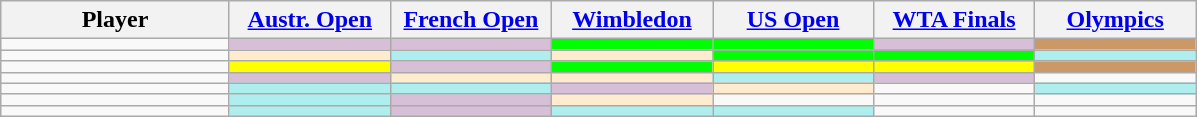<table class="wikitable sortable nowrap" style=text-align:center>
<tr>
<th width="145">Player</th>
<th width="100"><a href='#'>Austr. Open</a></th>
<th width="100"><a href='#'>French Open</a></th>
<th width="100"><a href='#'>Wimbledon</a></th>
<th width="100"><a href='#'>US Open</a></th>
<th width="100"><a href='#'>WTA Finals</a></th>
<th width="100"><a href='#'>Olympics</a></th>
</tr>
<tr>
<td style="text-align:left;"></td>
<td bgcolor="thistle"></td>
<td bgcolor="thistle"></td>
<td bgcolor="lime"></td>
<td bgcolor="lime"></td>
<td bgcolor="thistle"></td>
<td bgcolor="cc9966"></td>
</tr>
<tr>
<td style="text-align:left;"><strong><em></em></strong></td>
<td bgcolor="ffebcd"></td>
<td bgcolor="afeeee"><strong><em></em></strong></td>
<td bgcolor="ffebcd"></td>
<td bgcolor="lime"></td>
<td bgcolor="lime"></td>
<td bgcolor="afeeee"></td>
</tr>
<tr>
<td style="text-align:left;"></td>
<td bgcolor="yellow"></td>
<td bgcolor="thistle"></td>
<td bgcolor="lime"></td>
<td bgcolor="yellow"></td>
<td bgcolor="yellow"></td>
<td bgcolor="cc9966"></td>
</tr>
<tr>
<td style="text-align:left;"></td>
<td bgcolor="thistle"></td>
<td bgcolor="ffebcd"></td>
<td bgcolor="ffebcd"></td>
<td bgcolor="afeeee"></td>
<td bgcolor="thistle"></td>
<td></td>
</tr>
<tr>
<td style="text-align:left;"></td>
<td bgcolor="afeeee"></td>
<td bgcolor="afeeee"></td>
<td bgcolor="thistle"></td>
<td bgcolor="ffebcd"></td>
<td></td>
<td bgcolor="afeeee"></td>
</tr>
<tr>
<td style="text-align:left;"></td>
<td bgcolor="afeeee"></td>
<td bgcolor="thistle"></td>
<td bgcolor="ffebcd"></td>
<td></td>
<td></td>
<td></td>
</tr>
<tr>
<td style="text-align:left;"></td>
<td bgcolor="afeeee"></td>
<td bgcolor="thistle"></td>
<td bgcolor="afeeee"></td>
<td bgcolor="afeeee"></td>
<td></td>
<td></td>
</tr>
</table>
